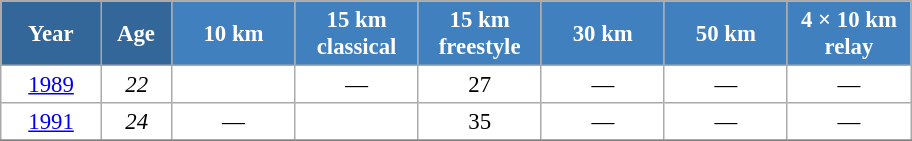<table class="wikitable" style="font-size:95%; text-align:center; border:grey solid 1px; border-collapse:collapse; background:#ffffff;">
<tr>
<th style="background-color:#369; color:white; width:60px;"> Year </th>
<th style="background-color:#369; color:white; width:40px;"> Age </th>
<th style="background-color:#4180be; color:white; width:75px;"> 10 km </th>
<th style="background-color:#4180be; color:white; width:75px;"> 15 km <br> classical </th>
<th style="background-color:#4180be; color:white; width:75px;"> 15 km <br> freestyle </th>
<th style="background-color:#4180be; color:white; width:75px;"> 30 km </th>
<th style="background-color:#4180be; color:white; width:75px;"> 50 km </th>
<th style="background-color:#4180be; color:white; width:75px;"> 4 × 10 km <br> relay </th>
</tr>
<tr>
<td><a href='#'>1989</a></td>
<td><em>22</em></td>
<td></td>
<td>—</td>
<td>27</td>
<td>—</td>
<td>—</td>
<td>—</td>
</tr>
<tr>
<td><a href='#'>1991</a></td>
<td><em>24</em></td>
<td>—</td>
<td></td>
<td>35</td>
<td>—</td>
<td>—</td>
<td>—</td>
</tr>
<tr>
</tr>
</table>
